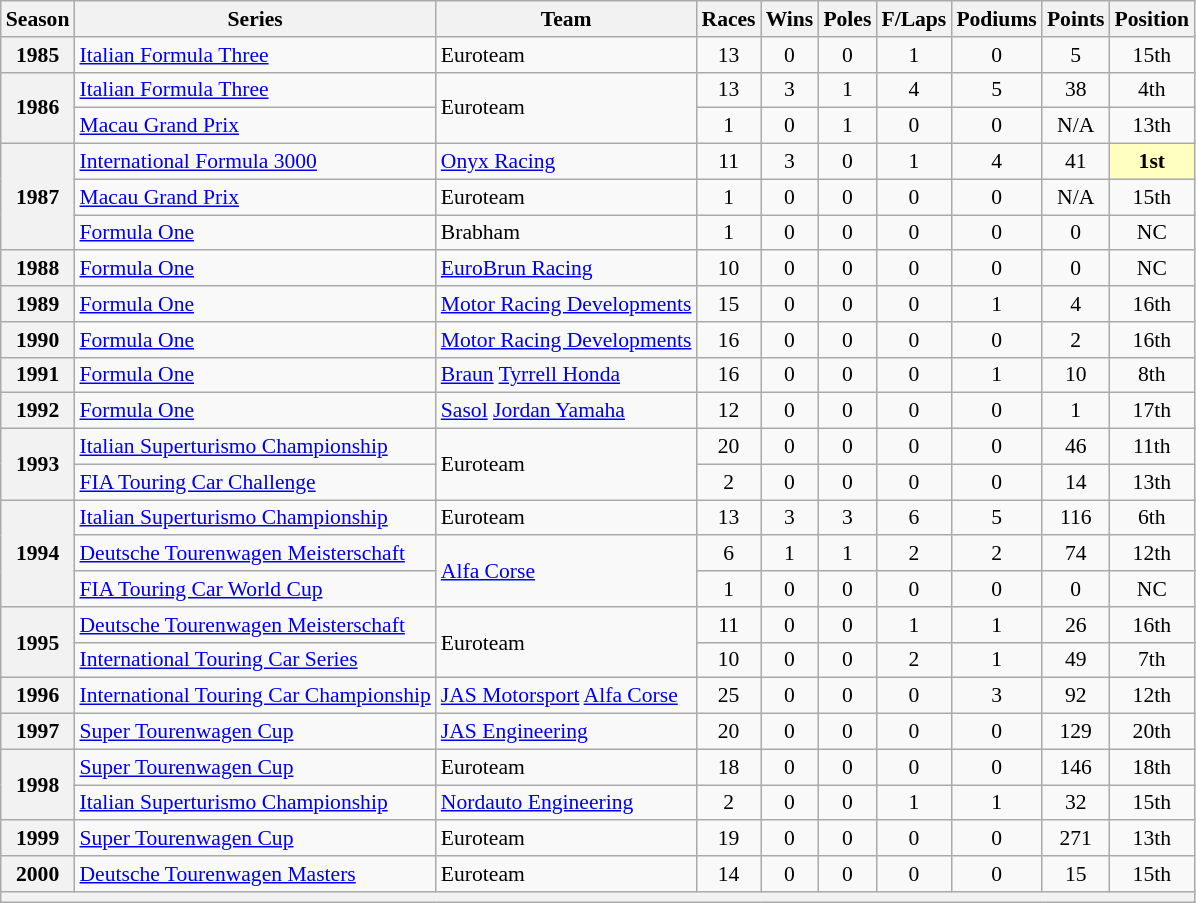<table class="wikitable" style="font-size: 90%; text-align:center">
<tr>
<th>Season</th>
<th>Series</th>
<th>Team</th>
<th>Races</th>
<th>Wins</th>
<th>Poles</th>
<th>F/Laps</th>
<th>Podiums</th>
<th>Points</th>
<th>Position</th>
</tr>
<tr>
<th>1985</th>
<td align=left><a href='#'>Italian Formula Three</a></td>
<td align=left>Euroteam</td>
<td>13</td>
<td>0</td>
<td>0</td>
<td>1</td>
<td>0</td>
<td>5</td>
<td>15th</td>
</tr>
<tr>
<th rowspan=2>1986</th>
<td align=left><a href='#'>Italian Formula Three</a></td>
<td rowspan="2" style="text-align:left">Euroteam</td>
<td>13</td>
<td>3</td>
<td>1</td>
<td>4</td>
<td>5</td>
<td>38</td>
<td>4th</td>
</tr>
<tr>
<td align=left><a href='#'>Macau Grand Prix</a></td>
<td>1</td>
<td>0</td>
<td>1</td>
<td>0</td>
<td>0</td>
<td>N/A</td>
<td>13th</td>
</tr>
<tr>
<th rowspan=3>1987</th>
<td align=left><a href='#'>International Formula 3000</a></td>
<td align=left><a href='#'>Onyx Racing</a></td>
<td>11</td>
<td>3</td>
<td>0</td>
<td>1</td>
<td>4</td>
<td>41</td>
<td style="background:#FFFFBF"><strong>1st</strong></td>
</tr>
<tr>
<td align=left><a href='#'>Macau Grand Prix</a></td>
<td align=left>Euroteam</td>
<td>1</td>
<td>0</td>
<td>0</td>
<td>0</td>
<td>0</td>
<td>N/A</td>
<td>15th</td>
</tr>
<tr>
<td align=left><a href='#'>Formula One</a></td>
<td align=left nowrap>Brabham</td>
<td>1</td>
<td>0</td>
<td>0</td>
<td>0</td>
<td>0</td>
<td>0</td>
<td>NC</td>
</tr>
<tr>
<th>1988</th>
<td align=left><a href='#'>Formula One</a></td>
<td align=left><a href='#'>EuroBrun Racing</a></td>
<td>10</td>
<td>0</td>
<td>0</td>
<td>0</td>
<td>0</td>
<td>0</td>
<td>NC</td>
</tr>
<tr>
<th>1989</th>
<td align=left><a href='#'>Formula One</a></td>
<td align=left nowrap><a href='#'>Motor Racing Developments</a></td>
<td>15</td>
<td>0</td>
<td>0</td>
<td>0</td>
<td>1</td>
<td>4</td>
<td>16th</td>
</tr>
<tr>
<th>1990</th>
<td align=left><a href='#'>Formula One</a></td>
<td align=left><a href='#'>Motor Racing Developments</a></td>
<td>16</td>
<td>0</td>
<td>0</td>
<td>0</td>
<td>0</td>
<td>2</td>
<td>16th</td>
</tr>
<tr>
<th>1991</th>
<td align=left><a href='#'>Formula One</a></td>
<td align=left><a href='#'>Braun</a> <a href='#'>Tyrrell Honda</a></td>
<td>16</td>
<td>0</td>
<td>0</td>
<td>0</td>
<td>1</td>
<td>10</td>
<td>8th</td>
</tr>
<tr>
<th>1992</th>
<td align=left><a href='#'>Formula One</a></td>
<td align=left><a href='#'>Sasol</a> <a href='#'>Jordan Yamaha</a></td>
<td>12</td>
<td>0</td>
<td>0</td>
<td>0</td>
<td>0</td>
<td>1</td>
<td>17th</td>
</tr>
<tr>
<th rowspan=2>1993</th>
<td align=left><a href='#'>Italian Superturismo Championship</a></td>
<td rowspan="2" style="text-align:left">Euroteam</td>
<td>20</td>
<td>0</td>
<td>0</td>
<td>0</td>
<td>0</td>
<td>46</td>
<td>11th</td>
</tr>
<tr>
<td align=left><a href='#'>FIA Touring Car Challenge</a></td>
<td>2</td>
<td>0</td>
<td>0</td>
<td>0</td>
<td>0</td>
<td>14</td>
<td>13th</td>
</tr>
<tr>
<th rowspan=3>1994</th>
<td align=left><a href='#'>Italian Superturismo Championship</a></td>
<td align=left>Euroteam</td>
<td>13</td>
<td>3</td>
<td>3</td>
<td>6</td>
<td>5</td>
<td>116</td>
<td>6th</td>
</tr>
<tr>
<td align=left><a href='#'>Deutsche Tourenwagen Meisterschaft</a></td>
<td rowspan="2" style="text-align:left"><a href='#'>Alfa Corse</a></td>
<td>6</td>
<td>1</td>
<td>1</td>
<td>2</td>
<td>2</td>
<td>74</td>
<td>12th</td>
</tr>
<tr>
<td align=left><a href='#'>FIA Touring Car World Cup</a></td>
<td>1</td>
<td>0</td>
<td>0</td>
<td>0</td>
<td>0</td>
<td>0</td>
<td>NC</td>
</tr>
<tr>
<th rowspan=2>1995</th>
<td align=left><a href='#'>Deutsche Tourenwagen Meisterschaft</a></td>
<td rowspan="2" style="text-align:left">Euroteam</td>
<td>11</td>
<td>0</td>
<td>0</td>
<td>1</td>
<td>1</td>
<td>26</td>
<td>16th</td>
</tr>
<tr>
<td align=left nowrap><a href='#'>International Touring Car Series</a></td>
<td>10</td>
<td>0</td>
<td>0</td>
<td>2</td>
<td>1</td>
<td>49</td>
<td>7th</td>
</tr>
<tr>
<th>1996</th>
<td align=left nowrap><a href='#'>International Touring Car Championship</a></td>
<td align=left><a href='#'>JAS Motorsport</a> <a href='#'>Alfa Corse</a></td>
<td>25</td>
<td>0</td>
<td>0</td>
<td>0</td>
<td>3</td>
<td>92</td>
<td>12th</td>
</tr>
<tr>
<th>1997</th>
<td align=left><a href='#'>Super Tourenwagen Cup</a></td>
<td align=left><a href='#'>JAS Engineering</a></td>
<td>20</td>
<td>0</td>
<td>0</td>
<td>0</td>
<td>0</td>
<td>129</td>
<td>20th</td>
</tr>
<tr>
<th rowspan=2>1998</th>
<td align=left><a href='#'>Super Tourenwagen Cup</a></td>
<td align=left>Euroteam</td>
<td>18</td>
<td>0</td>
<td>0</td>
<td>0</td>
<td>0</td>
<td>146</td>
<td>18th</td>
</tr>
<tr>
<td align=left><a href='#'>Italian Superturismo Championship</a></td>
<td align=left><a href='#'>Nordauto Engineering</a></td>
<td>2</td>
<td>0</td>
<td>0</td>
<td>1</td>
<td>1</td>
<td>32</td>
<td>15th</td>
</tr>
<tr>
<th>1999</th>
<td align=left><a href='#'>Super Tourenwagen Cup</a></td>
<td align=left>Euroteam</td>
<td>19</td>
<td>0</td>
<td>0</td>
<td>0</td>
<td>0</td>
<td>271</td>
<td>13th</td>
</tr>
<tr>
<th>2000</th>
<td align=left><a href='#'>Deutsche Tourenwagen Masters</a></td>
<td align=left>Euroteam</td>
<td>14</td>
<td>0</td>
<td>0</td>
<td>0</td>
<td>0</td>
<td>15</td>
<td>15th</td>
</tr>
<tr>
<th colspan="10"></th>
</tr>
</table>
